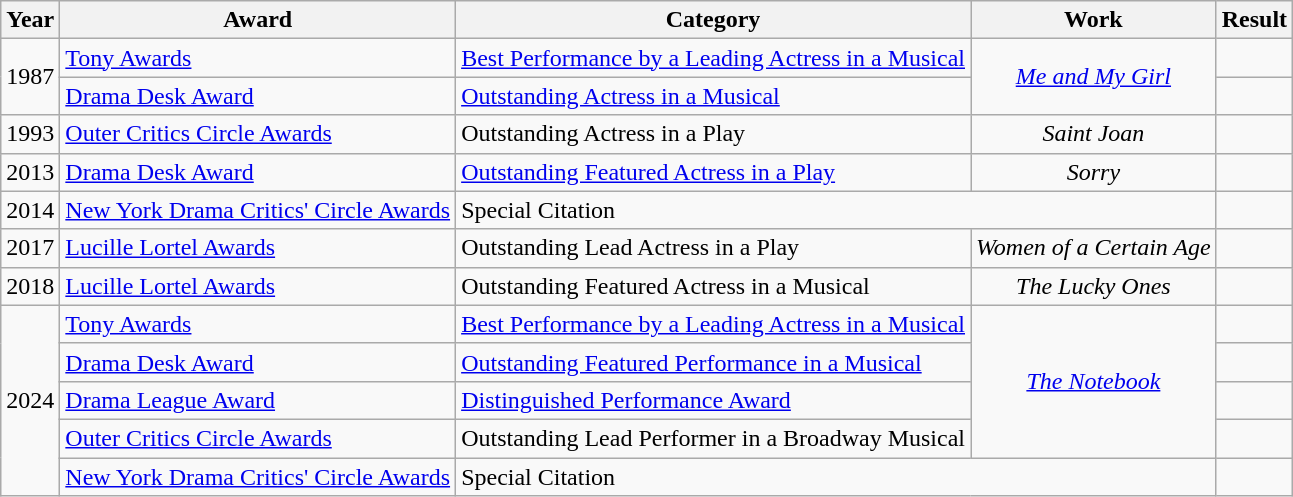<table class="wikitable">
<tr>
<th>Year</th>
<th>Award</th>
<th>Category</th>
<th>Work</th>
<th>Result</th>
</tr>
<tr>
<td rowspan="2" align="center">1987</td>
<td><a href='#'>Tony Awards</a></td>
<td><a href='#'>Best Performance by a Leading Actress in a Musical</a></td>
<td rowspan="2" align="center"><em><a href='#'>Me and My Girl</a></em></td>
<td></td>
</tr>
<tr>
<td><a href='#'>Drama Desk Award</a></td>
<td><a href='#'>Outstanding Actress in a Musical</a></td>
<td></td>
</tr>
<tr>
<td rowspan="1" align="center">1993</td>
<td><a href='#'>Outer Critics Circle Awards</a></td>
<td>Outstanding Actress in a Play</td>
<td rowspan="1" align="center"><em>Saint Joan</em></td>
<td></td>
</tr>
<tr>
<td rowspan="1" align="center">2013</td>
<td><a href='#'>Drama Desk Award</a></td>
<td><a href='#'>Outstanding Featured Actress in a Play</a></td>
<td rowspan="1" align="center"><em>Sorry</em></td>
<td></td>
</tr>
<tr>
<td rowspan="1" align="center">2014</td>
<td><a href='#'>New York Drama Critics' Circle Awards</a></td>
<td colspan="2">Special Citation </td>
<td></td>
</tr>
<tr>
<td rowspan="1" align="center">2017</td>
<td><a href='#'>Lucille Lortel Awards</a></td>
<td>Outstanding Lead Actress in a Play</td>
<td rowspan="1" align="center"><em>Women of a Certain Age</em></td>
<td></td>
</tr>
<tr>
<td rowspan="1" align="center">2018</td>
<td><a href='#'>Lucille Lortel Awards</a></td>
<td>Outstanding Featured Actress in a Musical</td>
<td rowspan="1" align="center"><em>The Lucky Ones</em></td>
<td></td>
</tr>
<tr>
<td rowspan="5" align="center">2024</td>
<td><a href='#'>Tony Awards</a></td>
<td><a href='#'>Best Performance by a Leading Actress in a Musical</a></td>
<td rowspan="4" align="center"><em><a href='#'>The Notebook</a></em></td>
<td></td>
</tr>
<tr>
<td><a href='#'>Drama Desk Award</a></td>
<td><a href='#'>Outstanding Featured Performance in a Musical</a></td>
<td></td>
</tr>
<tr>
<td><a href='#'>Drama League Award</a></td>
<td><a href='#'>Distinguished Performance Award</a></td>
<td></td>
</tr>
<tr>
<td><a href='#'>Outer Critics Circle Awards</a></td>
<td>Outstanding Lead Performer in a Broadway Musical</td>
<td></td>
</tr>
<tr>
<td><a href='#'>New York Drama Critics' Circle Awards</a></td>
<td colspan="2">Special Citation </td>
<td></td>
</tr>
</table>
